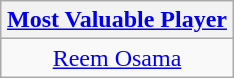<table class=wikitable style="text-align:center; margin:auto">
<tr>
<th><a href='#'>Most Valuable Player</a></th>
</tr>
<tr>
<td> <a href='#'>Reem Osama</a></td>
</tr>
</table>
